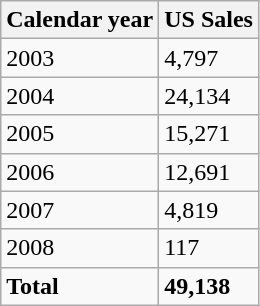<table class="wikitable">
<tr>
<th>Calendar year</th>
<th>US Sales</th>
</tr>
<tr>
<td>2003</td>
<td>4,797</td>
</tr>
<tr>
<td>2004</td>
<td>24,134</td>
</tr>
<tr>
<td>2005</td>
<td>15,271</td>
</tr>
<tr>
<td>2006</td>
<td>12,691</td>
</tr>
<tr>
<td>2007</td>
<td>4,819</td>
</tr>
<tr>
<td>2008</td>
<td>117</td>
</tr>
<tr>
<td><strong>Total</strong></td>
<td><strong>49,138</strong></td>
</tr>
</table>
